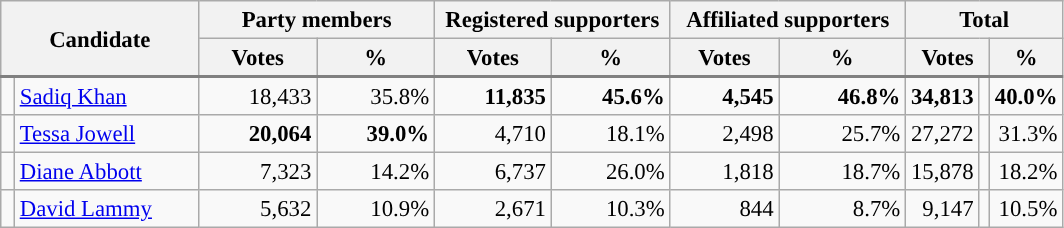<table class="wikitable" style="font-size: 95%;">
<tr>
<th colspan="2" scope="col" rowspan="2" width="125">Candidate</th>
<th scope="col" colspan="2" width="150">Party members</th>
<th scope="col" colspan="2" width="150">Registered supporters</th>
<th scope="col" colspan="2" width="150">Affiliated supporters</th>
<th scope="col" colspan="3" width="75">Total</th>
</tr>
<tr style="background-color:#E9E9E9; border-bottom: 2px solid gray;">
<th>Votes</th>
<th>%</th>
<th>Votes</th>
<th>%</th>
<th>Votes</th>
<th>%</th>
<th scope="col" colspan="2">Votes</th>
<th>%</th>
</tr>
<tr align="right">
<td style="background-color: "></td>
<td scope="row" align="left"><a href='#'>Sadiq Khan</a></td>
<td>18,433</td>
<td>35.8%</td>
<td><strong>11,835</strong></td>
<td><strong>45.6%</strong></td>
<td><strong>4,545</strong></td>
<td><strong>46.8%</strong></td>
<td><strong>34,813</strong></td>
<td align=center></td>
<td><strong>40.0%</strong></td>
</tr>
<tr align="right">
<td style="background-color: "></td>
<td scope="row" align="left"><a href='#'>Tessa Jowell</a></td>
<td><strong>20,064</strong></td>
<td><strong>39.0%</strong></td>
<td>4,710</td>
<td>18.1%</td>
<td>2,498</td>
<td>25.7%</td>
<td>27,272</td>
<td align=center></td>
<td>31.3%</td>
</tr>
<tr align="right">
<td style="background-color: "></td>
<td scope="row" align="left"><a href='#'>Diane Abbott</a></td>
<td>7,323</td>
<td>14.2%</td>
<td>6,737</td>
<td>26.0%</td>
<td>1,818</td>
<td>18.7%</td>
<td>15,878</td>
<td align=center></td>
<td>18.2%</td>
</tr>
<tr align="right">
<td style="background-color: "></td>
<td scope="row" align="left"><a href='#'>David Lammy</a></td>
<td>5,632</td>
<td>10.9%</td>
<td>2,671</td>
<td>10.3%</td>
<td>844</td>
<td>8.7%</td>
<td>9,147</td>
<td align=center></td>
<td>10.5%</td>
</tr>
</table>
